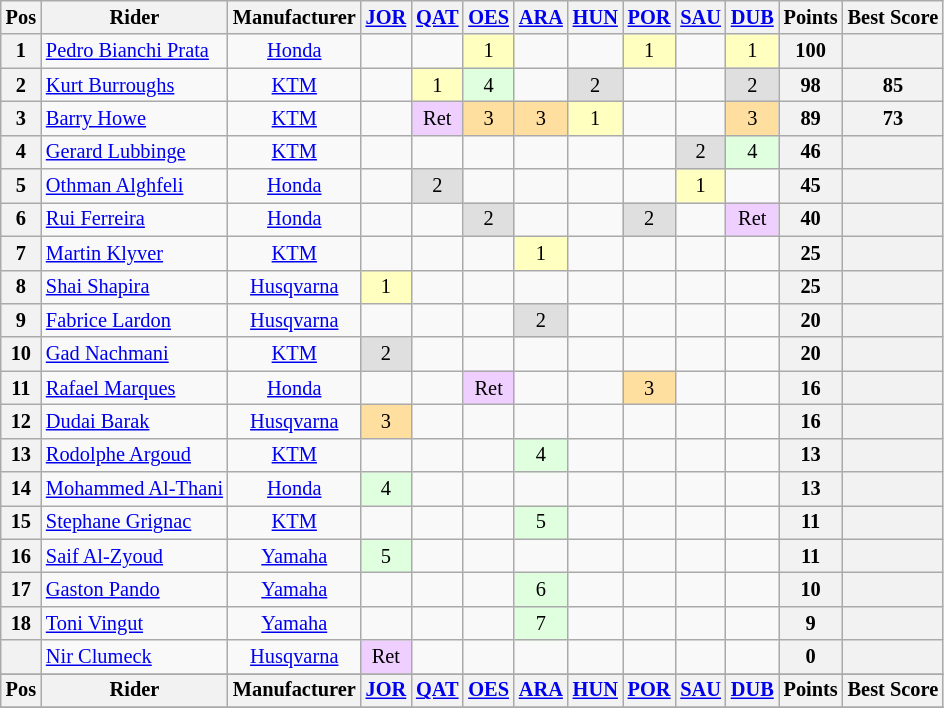<table class="wikitable" style="font-size: 85%; text-align: center;">
<tr valign="top">
<th valign="middle">Pos</th>
<th valign="middle">Rider</th>
<th valign="middle">Manufacturer</th>
<th><a href='#'>JOR</a><br></th>
<th><a href='#'>QAT</a><br></th>
<th><a href='#'>OES</a><br></th>
<th><a href='#'>ARA</a><br></th>
<th><a href='#'>HUN</a><br></th>
<th><a href='#'>POR</a><br></th>
<th><a href='#'>SAU</a><br></th>
<th><a href='#'>DUB</a><br></th>
<th valign="middle">Points</th>
<th valign="middle">Best Score</th>
</tr>
<tr>
<th>1</th>
<td align=left> <a href='#'>Pedro Bianchi Prata</a></td>
<td><a href='#'>Honda</a></td>
<td></td>
<td></td>
<td style="background:#ffffbf;">1</td>
<td></td>
<td></td>
<td style="background:#ffffbf;">1</td>
<td></td>
<td style="background:#ffffbf;">1</td>
<th>100</th>
<th></th>
</tr>
<tr>
<th>2</th>
<td align=left> <a href='#'>Kurt Burroughs</a></td>
<td><a href='#'>KTM</a></td>
<td></td>
<td style="background:#ffffbf;">1</td>
<td style="background:#dfffdf;">4</td>
<td></td>
<td style="background:#dfdfdf;">2</td>
<td></td>
<td></td>
<td style="background:#dfdfdf;">2</td>
<th>98</th>
<th>85</th>
</tr>
<tr>
<th>3</th>
<td align=left> <a href='#'>Barry Howe</a></td>
<td><a href='#'>KTM</a></td>
<td></td>
<td style="background:#efcfff;">Ret</td>
<td style="background:#ffdf9f;">3</td>
<td style="background:#ffdf9f;">3</td>
<td style="background:#ffffbf;">1</td>
<td></td>
<td></td>
<td style="background:#ffdf9f;">3</td>
<th>89</th>
<th>73</th>
</tr>
<tr>
<th>4</th>
<td align=left> <a href='#'>Gerard Lubbinge</a></td>
<td><a href='#'>KTM</a></td>
<td></td>
<td></td>
<td></td>
<td></td>
<td></td>
<td></td>
<td style="background:#dfdfdf;">2</td>
<td style="background:#dfffdf;">4</td>
<th>46</th>
<th></th>
</tr>
<tr>
<th>5</th>
<td align=left> <a href='#'>Othman Alghfeli</a></td>
<td><a href='#'>Honda</a></td>
<td></td>
<td style="background:#dfdfdf;">2</td>
<td></td>
<td></td>
<td></td>
<td></td>
<td style="background:#ffffbf;">1</td>
<td></td>
<th>45</th>
<th></th>
</tr>
<tr>
<th>6</th>
<td align=left> <a href='#'>Rui Ferreira</a></td>
<td><a href='#'>Honda</a></td>
<td></td>
<td></td>
<td style="background:#dfdfdf;">2</td>
<td></td>
<td></td>
<td style="background:#dfdfdf;">2</td>
<td></td>
<td style="background:#efcfff;">Ret</td>
<th>40</th>
<th></th>
</tr>
<tr>
<th>7</th>
<td align=left> <a href='#'>Martin Klyver</a></td>
<td><a href='#'>KTM</a></td>
<td></td>
<td></td>
<td></td>
<td style="background:#ffffbf;">1</td>
<td></td>
<td></td>
<td></td>
<td></td>
<th>25</th>
<th></th>
</tr>
<tr>
<th>8</th>
<td align=left> <a href='#'>Shai Shapira</a></td>
<td><a href='#'>Husqvarna</a></td>
<td style="background:#ffffbf;">1</td>
<td></td>
<td></td>
<td></td>
<td></td>
<td></td>
<td></td>
<td></td>
<th>25</th>
<th></th>
</tr>
<tr>
<th>9</th>
<td align=left> <a href='#'>Fabrice Lardon</a></td>
<td><a href='#'>Husqvarna</a></td>
<td></td>
<td></td>
<td></td>
<td style="background:#dfdfdf;">2</td>
<td></td>
<td></td>
<td></td>
<td></td>
<th>20</th>
<th></th>
</tr>
<tr>
<th>10</th>
<td align=left> <a href='#'>Gad Nachmani</a></td>
<td><a href='#'>KTM</a></td>
<td style="background:#dfdfdf;">2</td>
<td></td>
<td></td>
<td></td>
<td></td>
<td></td>
<td></td>
<td></td>
<th>20</th>
<th></th>
</tr>
<tr>
<th>11</th>
<td align=left> <a href='#'>Rafael Marques</a></td>
<td><a href='#'>Honda</a></td>
<td></td>
<td></td>
<td style="background:#efcfff;">Ret</td>
<td></td>
<td></td>
<td style="background:#ffdf9f;">3</td>
<td></td>
<td></td>
<th>16</th>
<th></th>
</tr>
<tr>
<th>12</th>
<td align=left> <a href='#'>Dudai Barak</a></td>
<td><a href='#'>Husqvarna</a></td>
<td style="background:#ffdf9f;">3</td>
<td></td>
<td></td>
<td></td>
<td></td>
<td></td>
<td></td>
<td></td>
<th>16</th>
<th></th>
</tr>
<tr>
<th>13</th>
<td align=left> <a href='#'>Rodolphe Argoud</a></td>
<td><a href='#'>KTM</a></td>
<td></td>
<td></td>
<td></td>
<td style="background:#dfffdf;">4</td>
<td></td>
<td></td>
<td></td>
<td></td>
<th>13</th>
<th></th>
</tr>
<tr>
<th>14</th>
<td align=left> <a href='#'>Mohammed Al-Thani</a></td>
<td><a href='#'>Honda</a></td>
<td style="background:#dfffdf;">4</td>
<td></td>
<td></td>
<td></td>
<td></td>
<td></td>
<td></td>
<td></td>
<th>13</th>
<th></th>
</tr>
<tr>
<th>15</th>
<td align=left> <a href='#'>Stephane Grignac</a></td>
<td><a href='#'>KTM</a></td>
<td></td>
<td></td>
<td></td>
<td style="background:#dfffdf;">5</td>
<td></td>
<td></td>
<td></td>
<td></td>
<th>11</th>
<th></th>
</tr>
<tr>
<th>16</th>
<td align=left> <a href='#'>Saif Al-Zyoud</a></td>
<td><a href='#'>Yamaha</a></td>
<td style="background:#dfffdf;">5</td>
<td></td>
<td></td>
<td></td>
<td></td>
<td></td>
<td></td>
<td></td>
<th>11</th>
<th></th>
</tr>
<tr>
<th>17</th>
<td align=left> <a href='#'>Gaston Pando</a></td>
<td><a href='#'>Yamaha</a></td>
<td></td>
<td></td>
<td></td>
<td style="background:#dfffdf;">6</td>
<td></td>
<td></td>
<td></td>
<td></td>
<th>10</th>
<th></th>
</tr>
<tr>
<th>18</th>
<td align=left> <a href='#'>Toni Vingut</a></td>
<td><a href='#'>Yamaha</a></td>
<td></td>
<td></td>
<td></td>
<td style="background:#dfffdf;">7</td>
<td></td>
<td></td>
<td></td>
<td></td>
<th>9</th>
<th></th>
</tr>
<tr>
<th></th>
<td align=left> <a href='#'>Nir Clumeck</a></td>
<td><a href='#'>Husqvarna</a></td>
<td style="background:#efcfff;">Ret</td>
<td></td>
<td></td>
<td></td>
<td></td>
<td></td>
<td></td>
<td></td>
<th>0</th>
<th></th>
</tr>
<tr>
</tr>
<tr valign="top">
<th valign="middle">Pos</th>
<th valign="middle">Rider</th>
<th valign="middle">Manufacturer</th>
<th><a href='#'>JOR</a><br></th>
<th><a href='#'>QAT</a><br></th>
<th><a href='#'>OES</a><br></th>
<th><a href='#'>ARA</a><br></th>
<th><a href='#'>HUN</a><br></th>
<th><a href='#'>POR</a><br></th>
<th><a href='#'>SAU</a><br></th>
<th><a href='#'>DUB</a><br></th>
<th valign="middle">Points</th>
<th valign="middle">Best Score</th>
</tr>
<tr>
</tr>
</table>
